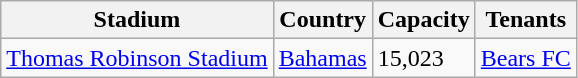<table class="wikitable sortable">
<tr>
<th>Stadium</th>
<th>Country</th>
<th>Capacity</th>
<th>Tenants</th>
</tr>
<tr>
<td><a href='#'>Thomas Robinson Stadium</a></td>
<td><a href='#'>Bahamas</a></td>
<td>15,023</td>
<td><a href='#'>Bears FC</a></td>
</tr>
</table>
